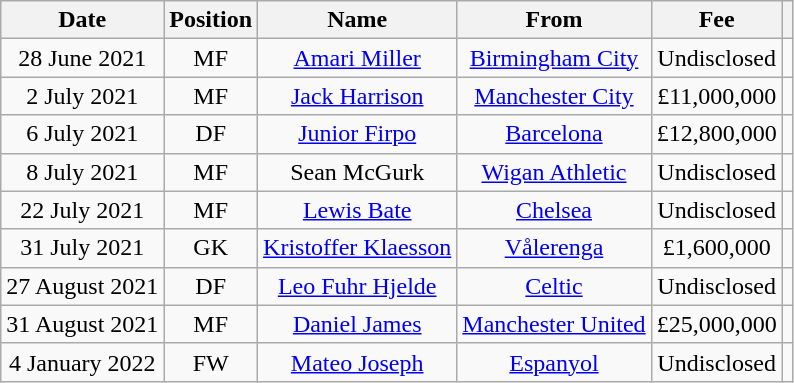<table class="wikitable" style="text-align:center;">
<tr>
<th>Date</th>
<th>Position</th>
<th>Name</th>
<th>From</th>
<th>Fee</th>
<th></th>
</tr>
<tr>
<td>28 June 2021</td>
<td>MF</td>
<td><a href='#'>Amari Miller</a></td>
<td><a href='#'>Birmingham City</a></td>
<td>Undisclosed</td>
<td></td>
</tr>
<tr>
<td>2 July 2021</td>
<td>MF</td>
<td><a href='#'>Jack Harrison</a></td>
<td><a href='#'>Manchester City</a></td>
<td>£11,000,000</td>
<td></td>
</tr>
<tr>
<td>6 July 2021</td>
<td>DF</td>
<td><a href='#'>Junior Firpo</a></td>
<td> <a href='#'>Barcelona</a></td>
<td>£12,800,000</td>
<td></td>
</tr>
<tr>
<td>8 July 2021</td>
<td>MF</td>
<td>Sean McGurk</td>
<td><a href='#'>Wigan Athletic</a></td>
<td>Undisclosed</td>
<td></td>
</tr>
<tr>
<td>22 July 2021</td>
<td>MF</td>
<td><a href='#'>Lewis Bate</a></td>
<td><a href='#'>Chelsea</a></td>
<td>Undisclosed</td>
<td></td>
</tr>
<tr>
<td>31 July 2021</td>
<td>GK</td>
<td><a href='#'>Kristoffer Klaesson</a></td>
<td> <a href='#'>Vålerenga</a></td>
<td>£1,600,000</td>
<td></td>
</tr>
<tr>
<td>27 August 2021</td>
<td>DF</td>
<td><a href='#'>Leo Fuhr Hjelde</a></td>
<td> <a href='#'>Celtic</a></td>
<td>Undisclosed</td>
<td></td>
</tr>
<tr>
<td>31 August 2021</td>
<td>MF</td>
<td><a href='#'>Daniel James</a></td>
<td><a href='#'>Manchester United</a></td>
<td>£25,000,000</td>
<td></td>
</tr>
<tr>
<td>4 January 2022</td>
<td>FW</td>
<td><a href='#'>Mateo Joseph</a></td>
<td> <a href='#'>Espanyol</a></td>
<td>Undisclosed</td>
<td></td>
</tr>
</table>
